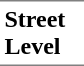<table border=0 cellspacing=0 cellpadding=3>
<tr>
<td style="border-bottom:solid 1px gray;border-top:solid 1px gray;" width=50 valign=top><strong>Street Level</strong></td>
</tr>
</table>
